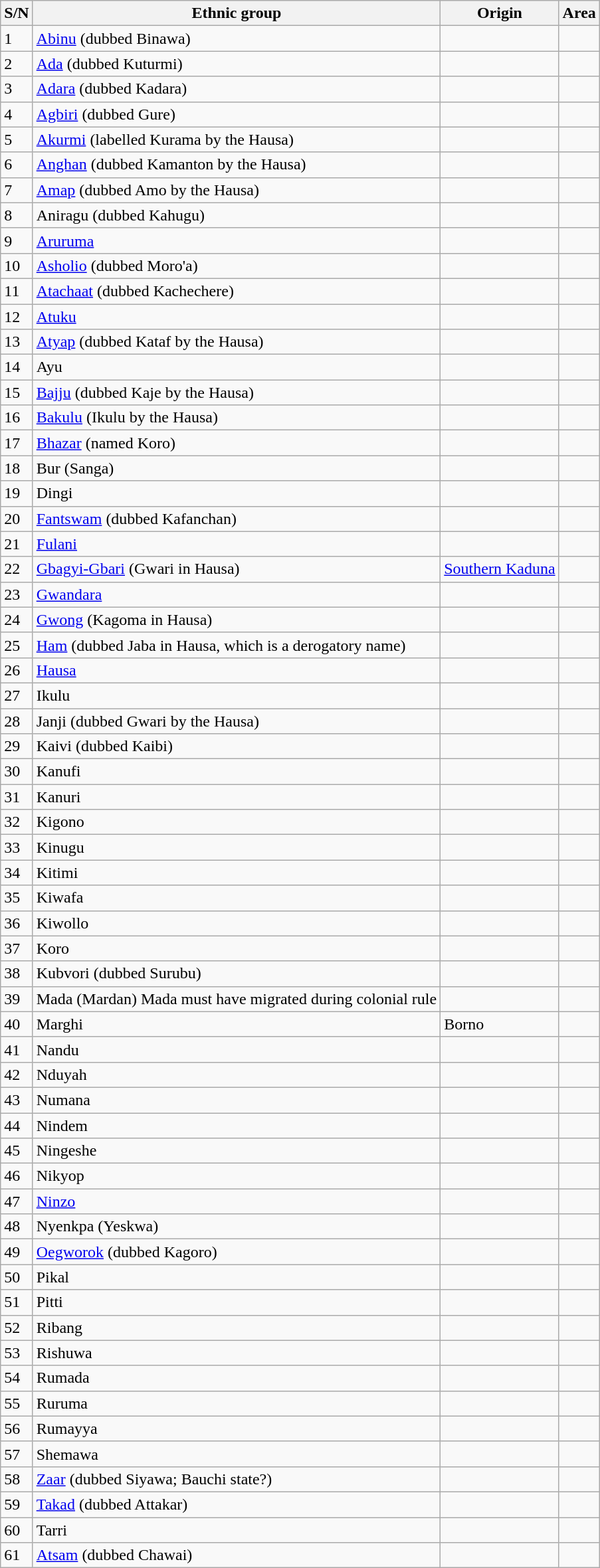<table class="wikitable sortable">
<tr>
<th>S/N</th>
<th>Ethnic group</th>
<th>Origin</th>
<th>Area</th>
</tr>
<tr>
<td>1</td>
<td><a href='#'>Abinu</a> (dubbed Binawa)</td>
<td></td>
<td></td>
</tr>
<tr>
<td>2</td>
<td><a href='#'>Ada</a> (dubbed Kuturmi)</td>
<td></td>
<td></td>
</tr>
<tr>
<td>3</td>
<td><a href='#'>Adara</a> (dubbed Kadara)</td>
<td></td>
<td></td>
</tr>
<tr>
<td>4</td>
<td><a href='#'>Agbiri</a> (dubbed Gure)</td>
<td></td>
<td></td>
</tr>
<tr>
<td>5</td>
<td><a href='#'>Akurmi</a> (labelled Kurama by the Hausa)</td>
<td></td>
<td></td>
</tr>
<tr>
<td>6</td>
<td><a href='#'>Anghan</a> (dubbed Kamanton by the Hausa)</td>
<td></td>
<td></td>
</tr>
<tr>
<td>7</td>
<td><a href='#'>Amap</a> (dubbed Amo by the Hausa)</td>
<td></td>
<td></td>
</tr>
<tr>
<td>8</td>
<td>Aniragu (dubbed Kahugu)</td>
<td></td>
<td></td>
</tr>
<tr>
<td>9</td>
<td><a href='#'>Aruruma</a></td>
<td></td>
<td></td>
</tr>
<tr>
<td>10</td>
<td><a href='#'>Asholio</a> (dubbed Moro'a)</td>
<td></td>
<td></td>
</tr>
<tr>
<td>11</td>
<td><a href='#'>Atachaat</a> (dubbed Kachechere)</td>
<td></td>
<td></td>
</tr>
<tr>
<td>12</td>
<td><a href='#'>Atuku</a></td>
<td></td>
<td></td>
</tr>
<tr>
<td>13</td>
<td><a href='#'>Atyap</a> (dubbed Kataf by the Hausa)</td>
<td></td>
<td></td>
</tr>
<tr>
<td>14</td>
<td>Ayu</td>
<td></td>
<td></td>
</tr>
<tr>
<td>15</td>
<td><a href='#'>Bajju</a> (dubbed Kaje by the Hausa)</td>
<td></td>
<td></td>
</tr>
<tr>
<td>16</td>
<td><a href='#'>Bakulu</a> (Ikulu by the Hausa)</td>
<td></td>
<td></td>
</tr>
<tr>
<td>17</td>
<td><a href='#'>Bhazar</a> (named Koro)</td>
<td></td>
<td></td>
</tr>
<tr>
<td>18</td>
<td>Bur (Sanga)</td>
<td></td>
<td></td>
</tr>
<tr>
<td>19</td>
<td>Dingi</td>
<td></td>
<td></td>
</tr>
<tr>
<td>20</td>
<td><a href='#'>Fantswam</a> (dubbed Kafanchan)</td>
<td></td>
<td></td>
</tr>
<tr>
<td>21</td>
<td><a href='#'>Fulani</a></td>
<td></td>
<td></td>
</tr>
<tr>
<td>22</td>
<td><a href='#'>Gbagyi-Gbari</a> (Gwari in Hausa)</td>
<td><a href='#'>Southern Kaduna</a></td>
<td></td>
</tr>
<tr>
<td>23</td>
<td><a href='#'>Gwandara</a></td>
<td></td>
<td></td>
</tr>
<tr>
<td>24</td>
<td><a href='#'>Gwong</a> (Kagoma in Hausa)</td>
<td></td>
<td></td>
</tr>
<tr>
<td>25</td>
<td><a href='#'>Ham</a> (dubbed Jaba in Hausa, which is a derogatory name)</td>
<td></td>
<td></td>
</tr>
<tr>
<td>26</td>
<td><a href='#'>Hausa</a></td>
<td></td>
<td></td>
</tr>
<tr>
<td>27</td>
<td>Ikulu</td>
<td></td>
<td></td>
</tr>
<tr>
<td>28</td>
<td>Janji (dubbed Gwari by the Hausa)</td>
<td></td>
<td></td>
</tr>
<tr>
<td>29</td>
<td>Kaivi (dubbed Kaibi)</td>
<td></td>
<td></td>
</tr>
<tr>
<td>30</td>
<td>Kanufi</td>
<td></td>
<td></td>
</tr>
<tr>
<td>31</td>
<td>Kanuri</td>
<td></td>
<td></td>
</tr>
<tr>
<td>32</td>
<td>Kigono</td>
<td></td>
<td></td>
</tr>
<tr>
<td>33</td>
<td>Kinugu</td>
<td></td>
<td></td>
</tr>
<tr>
<td>34</td>
<td>Kitimi</td>
<td></td>
<td></td>
</tr>
<tr>
<td>35</td>
<td>Kiwafa</td>
<td></td>
<td></td>
</tr>
<tr>
<td>36</td>
<td>Kiwollo</td>
<td></td>
<td></td>
</tr>
<tr>
<td>37</td>
<td>Koro</td>
<td></td>
<td></td>
</tr>
<tr>
<td>38</td>
<td>Kubvori (dubbed Surubu)</td>
<td></td>
<td></td>
</tr>
<tr>
<td>39</td>
<td>Mada (Mardan) Mada must have migrated during colonial rule</td>
<td></td>
<td></td>
</tr>
<tr>
<td>40</td>
<td>Marghi</td>
<td>Borno</td>
<td></td>
</tr>
<tr>
<td>41</td>
<td>Nandu</td>
<td></td>
<td></td>
</tr>
<tr>
<td>42</td>
<td>Nduyah</td>
<td></td>
<td></td>
</tr>
<tr>
<td>43</td>
<td>Numana</td>
<td></td>
<td></td>
</tr>
<tr>
<td>44</td>
<td>Nindem</td>
<td></td>
<td></td>
</tr>
<tr>
<td>45</td>
<td>Ningeshe</td>
<td></td>
<td></td>
</tr>
<tr>
<td>46</td>
<td>Nikyop</td>
<td></td>
<td></td>
</tr>
<tr>
<td>47</td>
<td><a href='#'>Ninzo</a></td>
<td></td>
<td></td>
</tr>
<tr>
<td>48</td>
<td>Nyenkpa (Yeskwa)</td>
<td></td>
<td></td>
</tr>
<tr>
<td>49</td>
<td><a href='#'>Oegworok</a> (dubbed Kagoro)</td>
<td></td>
<td></td>
</tr>
<tr>
<td>50</td>
<td>Pikal</td>
<td></td>
<td></td>
</tr>
<tr>
<td>51</td>
<td>Pitti</td>
<td></td>
<td></td>
</tr>
<tr>
<td>52</td>
<td>Ribang</td>
<td></td>
<td></td>
</tr>
<tr>
<td>53</td>
<td>Rishuwa</td>
<td></td>
<td></td>
</tr>
<tr>
<td>54</td>
<td>Rumada</td>
<td></td>
<td></td>
</tr>
<tr>
<td>55</td>
<td>Ruruma</td>
<td></td>
<td></td>
</tr>
<tr>
<td>56</td>
<td>Rumayya</td>
<td></td>
<td></td>
</tr>
<tr>
<td>57</td>
<td>Shemawa</td>
<td></td>
<td></td>
</tr>
<tr>
<td>58</td>
<td><a href='#'>Zaar</a> (dubbed Siyawa; Bauchi state?)</td>
<td></td>
<td></td>
</tr>
<tr>
<td>59</td>
<td><a href='#'>Takad</a> (dubbed Attakar)</td>
<td></td>
<td></td>
</tr>
<tr>
<td>60</td>
<td>Tarri</td>
<td></td>
<td></td>
</tr>
<tr>
<td>61</td>
<td><a href='#'>Atsam</a> (dubbed Chawai)</td>
<td></td>
<td></td>
</tr>
</table>
